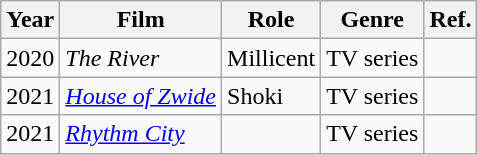<table class="wikitable">
<tr>
<th>Year</th>
<th>Film</th>
<th>Role</th>
<th>Genre</th>
<th>Ref.</th>
</tr>
<tr>
<td>2020</td>
<td><em>The River</em></td>
<td>Millicent</td>
<td>TV series</td>
<td></td>
</tr>
<tr>
<td>2021</td>
<td><em><a href='#'>House of Zwide</a></em></td>
<td>Shoki</td>
<td>TV series</td>
<td></td>
</tr>
<tr>
<td>2021</td>
<td><em><a href='#'>Rhythm City</a></em></td>
<td></td>
<td>TV series</td>
<td></td>
</tr>
</table>
